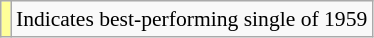<table class="wikitable" style="font-size:90%;">
<tr>
<td style="background-color:#FFFF99"></td>
<td>Indicates best-performing single of 1959</td>
</tr>
</table>
